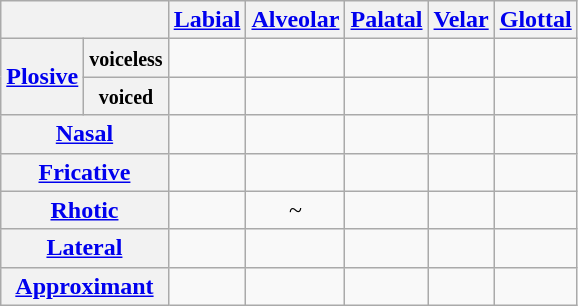<table class="wikitable" style="text-align:center">
<tr>
<th colspan="2"></th>
<th><a href='#'>Labial</a></th>
<th><a href='#'>Alveolar</a></th>
<th><a href='#'>Palatal</a></th>
<th><a href='#'>Velar</a></th>
<th><a href='#'>Glottal</a></th>
</tr>
<tr>
<th rowspan="2"><a href='#'>Plosive</a></th>
<th><small>voiceless</small></th>
<td></td>
<td></td>
<td></td>
<td></td>
<td></td>
</tr>
<tr>
<th><small>voiced</small></th>
<td></td>
<td></td>
<td></td>
<td></td>
<td></td>
</tr>
<tr>
<th colspan="2"><a href='#'>Nasal</a></th>
<td></td>
<td></td>
<td></td>
<td></td>
<td></td>
</tr>
<tr>
<th colspan="2"><a href='#'>Fricative</a></th>
<td></td>
<td></td>
<td></td>
<td></td>
<td></td>
</tr>
<tr>
<th colspan="2"><a href='#'>Rhotic</a></th>
<td></td>
<td> ~ </td>
<td></td>
<td></td>
<td></td>
</tr>
<tr>
<th colspan="2"><a href='#'>Lateral</a></th>
<td></td>
<td></td>
<td></td>
<td></td>
<td></td>
</tr>
<tr>
<th colspan="2"><a href='#'>Approximant</a></th>
<td></td>
<td></td>
<td></td>
<td></td>
<td></td>
</tr>
</table>
